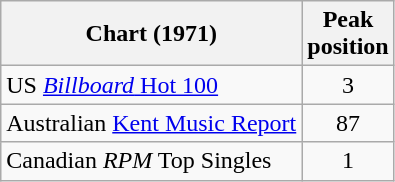<table class="wikitable">
<tr>
<th>Chart (1971)</th>
<th>Peak<br>position</th>
</tr>
<tr>
<td>US <a href='#'><em>Billboard</em> Hot 100</a></td>
<td style="text-align:center;">3</td>
</tr>
<tr>
<td>Australian <a href='#'>Kent Music Report</a></td>
<td style="text-align:center;">87</td>
</tr>
<tr>
<td>Canadian <em>RPM</em> Top Singles</td>
<td style="text-align:center;">1</td>
</tr>
</table>
